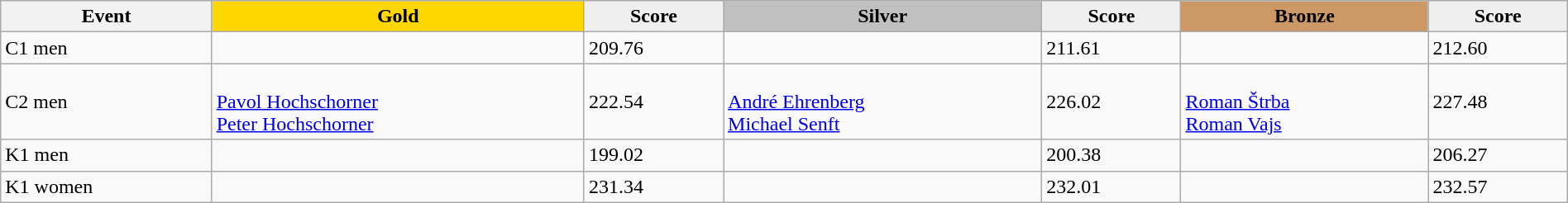<table class="wikitable" width=100%>
<tr>
<th>Event</th>
<td align=center bgcolor="gold"><strong>Gold</strong></td>
<td align=center bgcolor="EFEFEF"><strong>Score</strong></td>
<td align=center bgcolor="silver"><strong>Silver</strong></td>
<td align=center bgcolor="EFEFEF"><strong>Score</strong></td>
<td align=center bgcolor="CC9966"><strong>Bronze</strong></td>
<td align=center bgcolor="EFEFEF"><strong>Score</strong></td>
</tr>
<tr>
<td>C1 men</td>
<td></td>
<td>209.76</td>
<td></td>
<td>211.61</td>
<td></td>
<td>212.60</td>
</tr>
<tr>
<td>C2 men</td>
<td><br><a href='#'>Pavol Hochschorner</a><br><a href='#'>Peter Hochschorner</a></td>
<td>222.54</td>
<td><br><a href='#'>André Ehrenberg</a><br><a href='#'>Michael Senft</a></td>
<td>226.02</td>
<td><br><a href='#'>Roman Štrba</a><br><a href='#'>Roman Vajs</a></td>
<td>227.48</td>
</tr>
<tr>
<td>K1 men</td>
<td></td>
<td>199.02</td>
<td></td>
<td>200.38</td>
<td></td>
<td>206.27</td>
</tr>
<tr>
<td>K1 women</td>
<td></td>
<td>231.34</td>
<td></td>
<td>232.01</td>
<td></td>
<td>232.57</td>
</tr>
</table>
